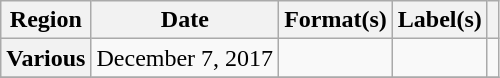<table class="wikitable plainrowheaders">
<tr>
<th scope="col">Region</th>
<th scope="col">Date</th>
<th scope="col">Format(s)</th>
<th scope="col">Label(s)</th>
<th scope="col"></th>
</tr>
<tr>
<th scope="row">Various</th>
<td>December 7, 2017</td>
<td></td>
<td></td>
<td></td>
</tr>
<tr>
</tr>
</table>
